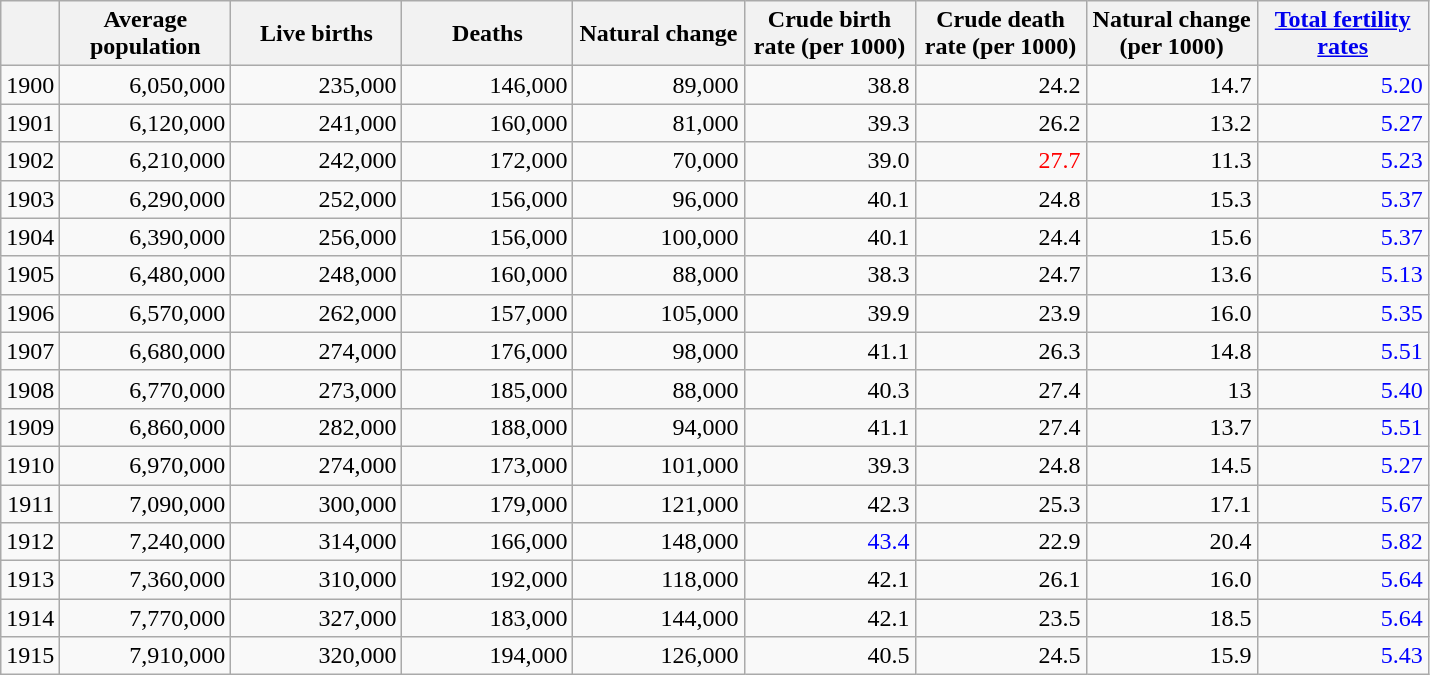<table class="wikitable sortable" style="text-align: right;">
<tr>
<th></th>
<th style="width:80pt;">Average population</th>
<th style="width:80pt;">Live births</th>
<th style="width:80pt;">Deaths</th>
<th style="width:80pt;">Natural change</th>
<th style="width:80pt;">Crude birth rate (per 1000)</th>
<th style="width:80pt;">Crude death rate (per 1000)</th>
<th style="width:80pt;">Natural change (per 1000)</th>
<th style="width:80pt;"><a href='#'>Total fertility rates</a></th>
</tr>
<tr>
<td>1900</td>
<td style="text-align:right;">6,050,000</td>
<td style="text-align:right;">235,000</td>
<td style="text-align:right;">146,000</td>
<td style="text-align:right;">89,000</td>
<td style="text-align:right;">38.8</td>
<td style="text-align:right;">24.2</td>
<td style="text-align:right;">14.7</td>
<td style="text-align:right; color:blue;">5.20</td>
</tr>
<tr>
<td>1901</td>
<td style="text-align:right;">6,120,000</td>
<td style="text-align:right;">241,000</td>
<td style="text-align:right;">160,000</td>
<td style="text-align:right;">81,000</td>
<td style="text-align:right;">39.3</td>
<td style="text-align:right;">26.2</td>
<td style="text-align:right;">13.2</td>
<td style="text-align:right; color:blue;">5.27</td>
</tr>
<tr>
<td>1902</td>
<td style="text-align:right;">6,210,000</td>
<td style="text-align:right;">242,000</td>
<td style="text-align:right;">172,000</td>
<td style="text-align:right;">70,000</td>
<td style="text-align:right;">39.0</td>
<td style="color:red;">27.7</td>
<td style="text-align:right;">11.3</td>
<td style="text-align:right; color:blue;">5.23</td>
</tr>
<tr>
<td>1903</td>
<td style="text-align:right;">6,290,000</td>
<td style="text-align:right;">252,000</td>
<td style="text-align:right;">156,000</td>
<td style="text-align:right;">96,000</td>
<td style="text-align:right;">40.1</td>
<td style="text-align:right;">24.8</td>
<td style="text-align:right;">15.3</td>
<td style="text-align:right; color:blue;">5.37</td>
</tr>
<tr>
<td>1904</td>
<td style="text-align:right;">6,390,000</td>
<td style="text-align:right;">256,000</td>
<td style="text-align:right;">156,000</td>
<td style="text-align:right;">100,000</td>
<td style="text-align:right;">40.1</td>
<td style="text-align:right;">24.4</td>
<td style="text-align:right;">15.6</td>
<td style="text-align:right; color:blue;">5.37</td>
</tr>
<tr>
<td>1905</td>
<td style="text-align:right;">6,480,000</td>
<td style="text-align:right;">248,000</td>
<td style="text-align:right;">160,000</td>
<td style="text-align:right;">88,000</td>
<td style="text-align:right;">38.3</td>
<td style="text-align:right;">24.7</td>
<td style="text-align:right;">13.6</td>
<td style="text-align:right; color:blue;">5.13</td>
</tr>
<tr>
<td>1906</td>
<td style="text-align:right;">6,570,000</td>
<td style="text-align:right;">262,000</td>
<td style="text-align:right;">157,000</td>
<td style="text-align:right;">105,000</td>
<td style="text-align:right;">39.9</td>
<td style="text-align:right;">23.9</td>
<td style="text-align:right;">16.0</td>
<td style="text-align:right; color:blue;">5.35</td>
</tr>
<tr>
<td>1907</td>
<td style="text-align:right;">6,680,000</td>
<td style="text-align:right;">274,000</td>
<td style="text-align:right;">176,000</td>
<td style="text-align:right;">98,000</td>
<td style="text-align:right;">41.1</td>
<td style="text-align:right;">26.3</td>
<td style="text-align:right;">14.8</td>
<td style="text-align:right; color:blue;">5.51</td>
</tr>
<tr>
<td>1908</td>
<td style="text-align:right;">6,770,000</td>
<td style="text-align:right;">273,000</td>
<td style="text-align:right;">185,000</td>
<td style="text-align:right;">88,000</td>
<td style="text-align:right;">40.3</td>
<td style="text-align:right;">27.4</td>
<td style="text-align:right;">13</td>
<td style="text-align:right; color:blue;">5.40</td>
</tr>
<tr>
<td>1909</td>
<td style="text-align:right;">6,860,000</td>
<td style="text-align:right;">282,000</td>
<td style="text-align:right;">188,000</td>
<td style="text-align:right;">94,000</td>
<td style="text-align:right;">41.1</td>
<td style="text-align:right;">27.4</td>
<td style="text-align:right;">13.7</td>
<td style="text-align:right; color:blue;">5.51</td>
</tr>
<tr>
<td>1910</td>
<td style="text-align:right;">6,970,000</td>
<td style="text-align:right;">274,000</td>
<td style="text-align:right;">173,000</td>
<td style="text-align:right;">101,000</td>
<td style="text-align:right;">39.3</td>
<td style="text-align:right;">24.8</td>
<td style="text-align:right;">14.5</td>
<td style="text-align:right; color:blue;">5.27</td>
</tr>
<tr>
<td>1911</td>
<td style="text-align:right;">7,090,000</td>
<td style="text-align:right;">300,000</td>
<td style="text-align:right;">179,000</td>
<td style="text-align:right;">121,000</td>
<td style="text-align:right;">42.3</td>
<td style="text-align:right;">25.3</td>
<td style="text-align:right;">17.1</td>
<td style="text-align:right; color:blue;">5.67</td>
</tr>
<tr>
<td>1912</td>
<td style="text-align:right;">7,240,000</td>
<td style="text-align:right;">314,000</td>
<td style="text-align:right;">166,000</td>
<td style="text-align:right;">148,000</td>
<td style="color:blue;">43.4</td>
<td style="text-align:right;">22.9</td>
<td style="text-align:right;">20.4</td>
<td style="text-align:right; color:blue;">5.82</td>
</tr>
<tr>
<td>1913</td>
<td style="text-align:right;">7,360,000</td>
<td style="text-align:right;">310,000</td>
<td style="text-align:right;">192,000</td>
<td style="text-align:right;">118,000</td>
<td style="text-align:right;">42.1</td>
<td style="text-align:right;">26.1</td>
<td style="text-align:right;">16.0</td>
<td style="text-align:right; color:blue;">5.64</td>
</tr>
<tr>
<td>1914</td>
<td style="text-align:right;">7,770,000</td>
<td style="text-align:right;">327,000</td>
<td style="text-align:right;">183,000</td>
<td style="text-align:right;">144,000</td>
<td style="text-align:right;">42.1</td>
<td style="text-align:right;">23.5</td>
<td style="text-align:right;">18.5</td>
<td style="text-align:right; color:blue;">5.64</td>
</tr>
<tr>
<td>1915</td>
<td style="text-align:right;">7,910,000</td>
<td style="text-align:right;">320,000</td>
<td style="text-align:right;">194,000</td>
<td style="text-align:right;">126,000</td>
<td style="text-align:right;">40.5</td>
<td style="text-align:right;">24.5</td>
<td style="text-align:right;">15.9</td>
<td style="text-align:right; color:blue;">5.43</td>
</tr>
</table>
